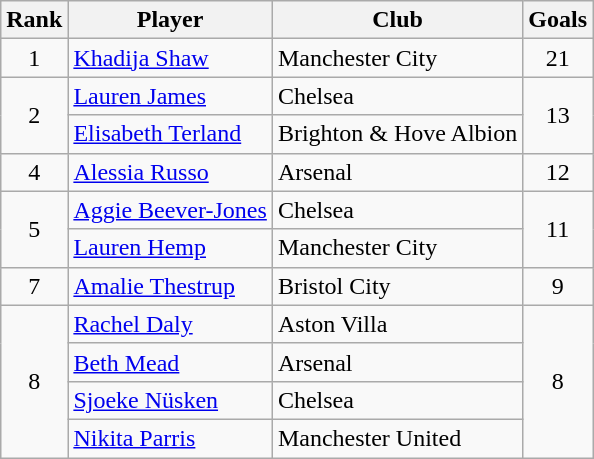<table class="wikitable" style="text-align:center">
<tr>
<th>Rank</th>
<th>Player</th>
<th>Club</th>
<th>Goals</th>
</tr>
<tr>
<td>1</td>
<td align="left"> <a href='#'>Khadija Shaw</a></td>
<td align="left">Manchester City</td>
<td>21</td>
</tr>
<tr>
<td rowspan=2>2</td>
<td align="left"> <a href='#'>Lauren James</a></td>
<td align="left">Chelsea</td>
<td rowspan=2>13</td>
</tr>
<tr>
<td align="left"> <a href='#'>Elisabeth Terland</a></td>
<td align="left">Brighton & Hove Albion</td>
</tr>
<tr>
<td>4</td>
<td align="left"> <a href='#'>Alessia Russo</a></td>
<td align="left">Arsenal</td>
<td>12</td>
</tr>
<tr>
<td rowspan=2>5</td>
<td align="left"> <a href='#'>Aggie Beever-Jones</a></td>
<td align="left">Chelsea</td>
<td rowspan=2>11</td>
</tr>
<tr>
<td align="left"> <a href='#'>Lauren Hemp</a></td>
<td align="left">Manchester City</td>
</tr>
<tr>
<td>7</td>
<td align="left"> <a href='#'>Amalie Thestrup</a></td>
<td align="left">Bristol City</td>
<td>9</td>
</tr>
<tr>
<td rowspan=4>8</td>
<td align="left"> <a href='#'>Rachel Daly</a></td>
<td align="left">Aston Villa</td>
<td rowspan=4>8</td>
</tr>
<tr>
<td align="left"> <a href='#'>Beth Mead</a></td>
<td align="left">Arsenal</td>
</tr>
<tr>
<td align="left"> <a href='#'>Sjoeke Nüsken</a></td>
<td align="left">Chelsea</td>
</tr>
<tr>
<td align="left"> <a href='#'>Nikita Parris</a></td>
<td align="left">Manchester United</td>
</tr>
</table>
